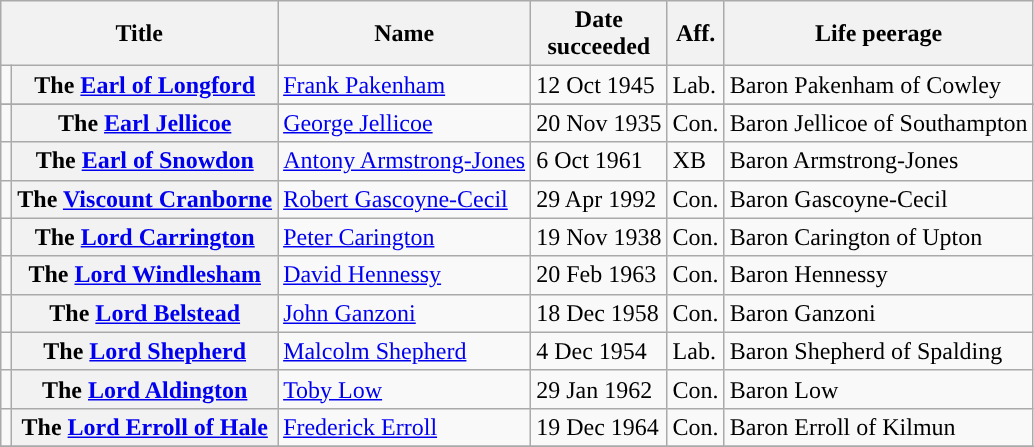<table class="wikitable plainrowheaders sortable">
<tr>
<th scope="col" colspan=2>Title</th>
<th scope="col">Name</th>
<th scope="col" data-sort-type="date">Date<br>succeeded</th>
<th scope="col"><abbr>Aff.</abbr></th>
<th scope="col">Life peerage</th>
</tr>
<tr>
<td style="background-color:"></td>
<th scope="row" data-sort-value="Longford">The <a href='#'>Earl of Longford</a></th>
<td><a href='#'>Frank Pakenham</a></td>
<td>12 Oct 1945</td>
<td>Lab.</td>
<td>Baron Pakenham of Cowley</td>
</tr>
<tr>
</tr>
<tr>
<td style="background-color:"></td>
<th scope="row" data-sort-value="Jellicoe">The <a href='#'>Earl Jellicoe</a></th>
<td><a href='#'>George Jellicoe</a></td>
<td>20 Nov 1935</td>
<td>Con.</td>
<td>Baron Jellicoe of Southampton</td>
</tr>
<tr>
<td style="background-color:"></td>
<th scope="row" data-sort-value="Snowdon">The <a href='#'>Earl of Snowdon</a></th>
<td><a href='#'>Antony Armstrong-Jones</a></td>
<td>6 Oct 1961</td>
<td>XB</td>
<td>Baron Armstrong-Jones</td>
</tr>
<tr>
<td style="background-color:"></td>
<th scope="row" data-sort-value="Cranborne">The <a href='#'>Viscount Cranborne</a></th>
<td><a href='#'>Robert Gascoyne-Cecil</a></td>
<td>29 Apr 1992</td>
<td>Con.</td>
<td>Baron Gascoyne-Cecil</td>
</tr>
<tr>
<td style="background-color:"></td>
<th scope="row" data-sort-value="Carrington">The <a href='#'>Lord Carrington</a></th>
<td><a href='#'>Peter Carington</a></td>
<td>19 Nov 1938</td>
<td>Con.</td>
<td>Baron Carington of Upton</td>
</tr>
<tr>
<td style="background-color:"></td>
<th scope="row" data-sort-value="Windlesham">The <a href='#'>Lord Windlesham</a></th>
<td><a href='#'>David Hennessy</a></td>
<td>20 Feb 1963</td>
<td>Con.</td>
<td>Baron Hennessy</td>
</tr>
<tr>
<td style="background-color:"></td>
<th scope="row" data-sort-value="Belstead">The <a href='#'>Lord Belstead</a></th>
<td><a href='#'>John Ganzoni</a></td>
<td>18 Dec 1958</td>
<td>Con.</td>
<td>Baron Ganzoni</td>
</tr>
<tr>
<td style="background-color:"></td>
<th scope="row" data-sort-value="Shepherd">The <a href='#'>Lord Shepherd</a></th>
<td><a href='#'>Malcolm Shepherd</a></td>
<td>4 Dec 1954</td>
<td>Lab.</td>
<td>Baron Shepherd of Spalding</td>
</tr>
<tr>
<td style="background-color:"></td>
<th scope="row" data-sort-value="Aldington">The <a href='#'>Lord Aldington</a></th>
<td><a href='#'>Toby Low</a></td>
<td>29 Jan 1962</td>
<td>Con.</td>
<td>Baron Low</td>
</tr>
<tr>
<td style="background-color:"></td>
<th scope="row" data-sort-value="Erroll of Hale">The <a href='#'>Lord Erroll of Hale</a></th>
<td><a href='#'>Frederick Erroll</a></td>
<td>19 Dec 1964</td>
<td>Con.</td>
<td>Baron Erroll of Kilmun</td>
</tr>
<tr>
</tr>
</table>
